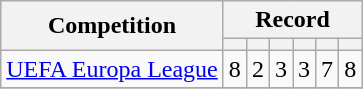<table class="wikitable" style="text-align: center">
<tr>
<th rowspan="2">Competition</th>
<th colspan="8">Record</th>
</tr>
<tr>
<th></th>
<th></th>
<th></th>
<th></th>
<th></th>
<th></th>
</tr>
<tr>
<td align=left><a href='#'>UEFA Europa League</a></td>
<td>8</td>
<td>2</td>
<td>3</td>
<td>3</td>
<td>7</td>
<td>8</td>
</tr>
<tr>
</tr>
</table>
